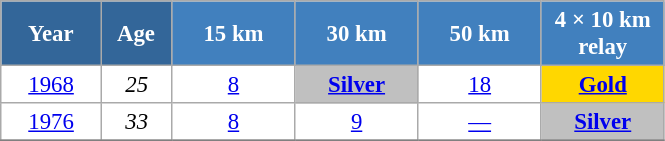<table class="wikitable" style="font-size:95%; text-align:center; border:grey solid 1px; border-collapse:collapse; background:#ffffff;">
<tr>
<th style="background-color:#369; color:white; width:60px;"> Year </th>
<th style="background-color:#369; color:white; width:40px;"> Age </th>
<th style="background-color:#4180be; color:white; width:75px;"> 15 km </th>
<th style="background-color:#4180be; color:white; width:75px;"> 30 km </th>
<th style="background-color:#4180be; color:white; width:75px;"> 50 km </th>
<th style="background-color:#4180be; color:white; width:75px;"> 4 × 10 km <br> relay </th>
</tr>
<tr>
<td><a href='#'>1968</a></td>
<td><em>25</em></td>
<td><a href='#'>8</a></td>
<td style="background:silver;"><a href='#'><strong>Silver</strong></a></td>
<td><a href='#'>18</a></td>
<td style="background:gold;"><a href='#'><strong>Gold</strong></a></td>
</tr>
<tr>
<td><a href='#'>1976</a></td>
<td><em>33</em></td>
<td><a href='#'>8</a></td>
<td><a href='#'>9</a></td>
<td><a href='#'>—</a></td>
<td style="background:silver;"><a href='#'><strong>Silver</strong></a></td>
</tr>
<tr>
</tr>
</table>
